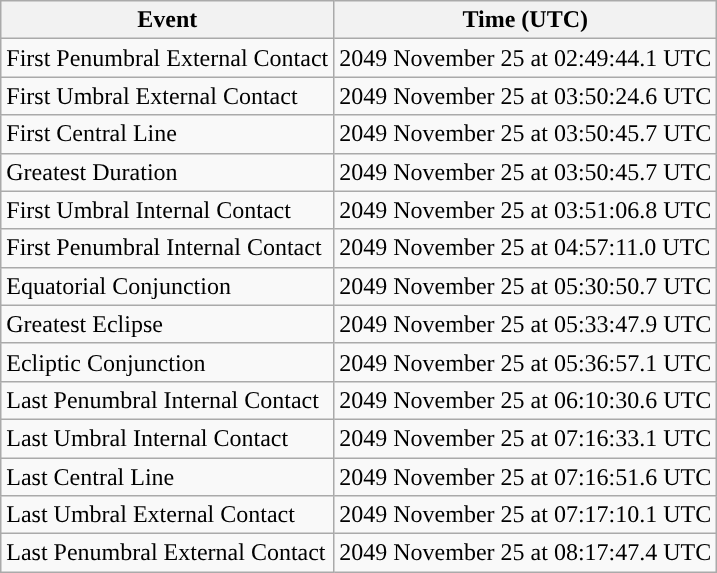<table class="wikitable">
<tr>
<th>Event</th>
<th>Time (UTC)</th>
</tr>
<tr>
<td>First Penumbral External Contact</td>
<td>2049 November 25 at 02:49:44.1 UTC</td>
</tr>
<tr>
<td>First Umbral External Contact</td>
<td>2049 November 25 at 03:50:24.6 UTC</td>
</tr>
<tr>
<td>First Central Line</td>
<td>2049 November 25 at 03:50:45.7 UTC</td>
</tr>
<tr>
<td>Greatest Duration</td>
<td>2049 November 25 at 03:50:45.7 UTC</td>
</tr>
<tr>
<td>First Umbral Internal Contact</td>
<td>2049 November 25 at 03:51:06.8 UTC</td>
</tr>
<tr>
<td>First Penumbral Internal Contact</td>
<td>2049 November 25 at 04:57:11.0 UTC</td>
</tr>
<tr>
<td>Equatorial Conjunction</td>
<td>2049 November 25 at 05:30:50.7 UTC</td>
</tr>
<tr>
<td>Greatest Eclipse</td>
<td>2049 November 25 at 05:33:47.9 UTC</td>
</tr>
<tr>
<td>Ecliptic Conjunction</td>
<td>2049 November 25 at 05:36:57.1 UTC</td>
</tr>
<tr>
<td>Last Penumbral Internal Contact</td>
<td>2049 November 25 at 06:10:30.6 UTC</td>
</tr>
<tr>
<td>Last Umbral Internal Contact</td>
<td>2049 November 25 at 07:16:33.1 UTC</td>
</tr>
<tr>
<td>Last Central Line</td>
<td>2049 November 25 at 07:16:51.6 UTC</td>
</tr>
<tr>
<td>Last Umbral External Contact</td>
<td>2049 November 25 at 07:17:10.1 UTC</td>
</tr>
<tr>
<td>Last Penumbral External Contact</td>
<td>2049 November 25 at 08:17:47.4 UTC</td>
</tr>
</table>
